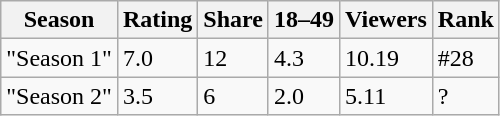<table class="wikitable sortable">
<tr>
<th>Season</th>
<th>Rating</th>
<th>Share</th>
<th>18–49</th>
<th>Viewers</th>
<th>Rank</th>
</tr>
<tr>
<td>"Season 1"</td>
<td>7.0</td>
<td>12</td>
<td>4.3</td>
<td>10.19</td>
<td>#28</td>
</tr>
<tr>
<td>"Season 2"</td>
<td>3.5</td>
<td>6</td>
<td>2.0</td>
<td>5.11</td>
<td>?</td>
</tr>
</table>
